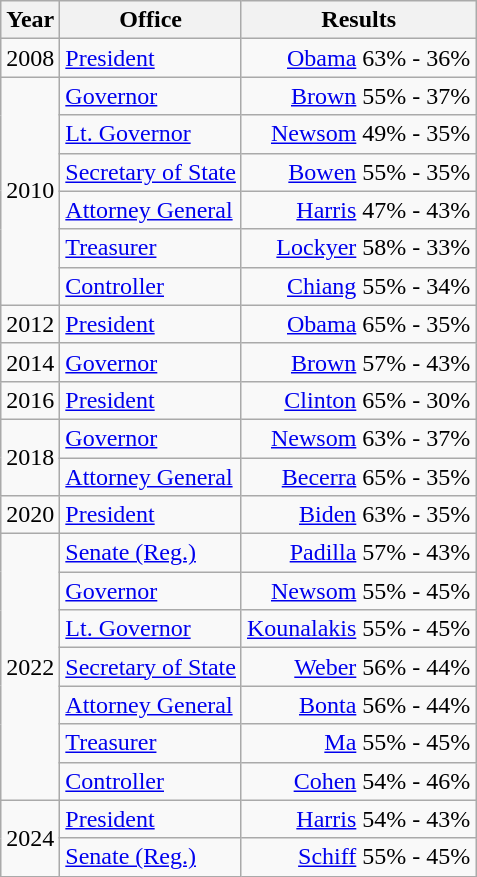<table class=wikitable>
<tr>
<th>Year</th>
<th>Office</th>
<th>Results</th>
</tr>
<tr>
<td>2008</td>
<td><a href='#'>President</a></td>
<td align="right" ><a href='#'>Obama</a> 63% - 36%</td>
</tr>
<tr>
<td rowspan=6>2010</td>
<td><a href='#'>Governor</a></td>
<td align="right" ><a href='#'>Brown</a> 55% - 37%</td>
</tr>
<tr>
<td><a href='#'>Lt. Governor</a></td>
<td align="right" ><a href='#'>Newsom</a> 49% - 35%</td>
</tr>
<tr>
<td><a href='#'>Secretary of State</a></td>
<td align="right" ><a href='#'>Bowen</a> 55% - 35%</td>
</tr>
<tr>
<td><a href='#'>Attorney General</a></td>
<td align="right" ><a href='#'>Harris</a> 47% - 43%</td>
</tr>
<tr>
<td><a href='#'>Treasurer</a></td>
<td align="right" ><a href='#'>Lockyer</a> 58% - 33%</td>
</tr>
<tr>
<td><a href='#'>Controller</a></td>
<td align="right" ><a href='#'>Chiang</a> 55% - 34%</td>
</tr>
<tr>
<td>2012</td>
<td><a href='#'>President</a></td>
<td align="right" ><a href='#'>Obama</a> 65% - 35%</td>
</tr>
<tr>
<td>2014</td>
<td><a href='#'>Governor</a></td>
<td align="right" ><a href='#'>Brown</a> 57% - 43%</td>
</tr>
<tr>
<td>2016</td>
<td><a href='#'>President</a></td>
<td align="right" ><a href='#'>Clinton</a> 65% - 30%</td>
</tr>
<tr>
<td rowspan=2>2018</td>
<td><a href='#'>Governor</a></td>
<td align="right" ><a href='#'>Newsom</a> 63% - 37%</td>
</tr>
<tr>
<td><a href='#'>Attorney General</a></td>
<td align="right" ><a href='#'>Becerra</a> 65% - 35%</td>
</tr>
<tr>
<td>2020</td>
<td><a href='#'>President</a></td>
<td align="right" ><a href='#'>Biden</a> 63% - 35%</td>
</tr>
<tr>
<td rowspan=7>2022</td>
<td><a href='#'>Senate (Reg.)</a></td>
<td align="right" ><a href='#'>Padilla</a> 57% - 43%</td>
</tr>
<tr>
<td><a href='#'>Governor</a></td>
<td align="right" ><a href='#'>Newsom</a> 55% - 45%</td>
</tr>
<tr>
<td><a href='#'>Lt. Governor</a></td>
<td align="right" ><a href='#'>Kounalakis</a> 55% - 45%</td>
</tr>
<tr>
<td><a href='#'>Secretary of State</a></td>
<td align="right" ><a href='#'>Weber</a> 56% - 44%</td>
</tr>
<tr>
<td><a href='#'>Attorney General</a></td>
<td align="right" ><a href='#'>Bonta</a> 56% - 44%</td>
</tr>
<tr>
<td><a href='#'>Treasurer</a></td>
<td align="right" ><a href='#'>Ma</a> 55% - 45%</td>
</tr>
<tr>
<td><a href='#'>Controller</a></td>
<td align="right" ><a href='#'>Cohen</a> 54% - 46%</td>
</tr>
<tr>
<td rowspan=2>2024</td>
<td><a href='#'>President</a></td>
<td align="right" ><a href='#'>Harris</a> 54% - 43%</td>
</tr>
<tr>
<td><a href='#'>Senate (Reg.)</a></td>
<td align="right" ><a href='#'>Schiff</a> 55% - 45%</td>
</tr>
</table>
